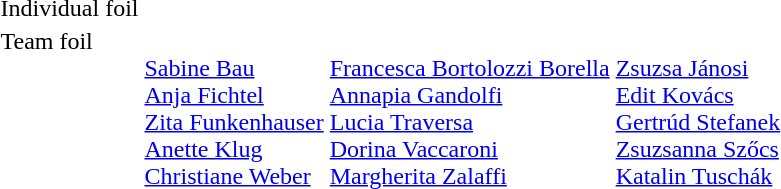<table>
<tr>
<td>Individual foil<br></td>
<td></td>
<td></td>
<td></td>
</tr>
<tr valign="top">
<td>Team foil<br></td>
<td><br><a href='#'>Sabine Bau</a><br><a href='#'>Anja Fichtel</a><br><a href='#'>Zita Funkenhauser</a><br><a href='#'>Anette Klug</a><br> <a href='#'>Christiane Weber</a></td>
<td><br><a href='#'>Francesca Bortolozzi Borella</a><br><a href='#'>Annapia Gandolfi</a><br><a href='#'>Lucia Traversa</a><br><a href='#'>Dorina Vaccaroni</a><br><a href='#'>Margherita Zalaffi</a></td>
<td><br><a href='#'>Zsuzsa Jánosi</a><br><a href='#'>Edit Kovács</a><br><a href='#'>Gertrúd Stefanek</a><br><a href='#'>Zsuzsanna Szőcs</a><br><a href='#'>Katalin Tuschák</a></td>
</tr>
</table>
